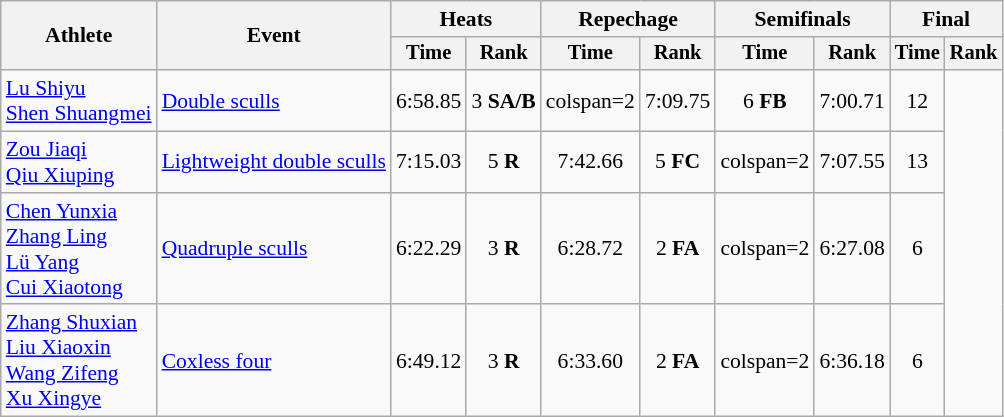<table class=wikitable style=font-size:90%;text-align:center>
<tr>
<th rowspan=2>Athlete</th>
<th rowspan=2>Event</th>
<th colspan=2>Heats</th>
<th colspan=2>Repechage</th>
<th colspan=2>Semifinals</th>
<th colspan=2>Final</th>
</tr>
<tr style=font-size:95%>
<th>Time</th>
<th>Rank</th>
<th>Time</th>
<th>Rank</th>
<th>Time</th>
<th>Rank</th>
<th>Time</th>
<th>Rank</th>
</tr>
<tr>
<td align=left><a href='#'>Lu Shiyu</a><br><a href='#'>Shen Shuangmei</a></td>
<td align=left><a href='#'>Double sculls</a></td>
<td>6:58.85</td>
<td>3 <strong>SA/B</strong></td>
<td>colspan=2</td>
<td>7:09.75</td>
<td>6 <strong>FB</strong></td>
<td>7:00.71</td>
<td>12</td>
</tr>
<tr>
<td align=left><a href='#'>Zou Jiaqi</a><br><a href='#'>Qiu Xiuping</a></td>
<td align=left><a href='#'>Lightweight double sculls</a></td>
<td>7:15.03</td>
<td>5 <strong>R</strong></td>
<td>7:42.66</td>
<td>5 <strong>FC</strong></td>
<td>colspan=2</td>
<td>7:07.55</td>
<td>13</td>
</tr>
<tr>
<td align=left><a href='#'>Chen Yunxia</a><br><a href='#'>Zhang Ling</a><br><a href='#'>Lü Yang</a><br><a href='#'>Cui Xiaotong</a></td>
<td align=left><a href='#'>Quadruple sculls</a></td>
<td>6:22.29</td>
<td>3 <strong>R</strong></td>
<td>6:28.72</td>
<td>2 <strong>FA</strong></td>
<td>colspan=2</td>
<td>6:27.08</td>
<td>6</td>
</tr>
<tr>
<td align=left><a href='#'>Zhang Shuxian</a><br><a href='#'>Liu Xiaoxin</a><br><a href='#'>Wang Zifeng</a><br><a href='#'>Xu Xingye</a></td>
<td align=left><a href='#'>Coxless four</a></td>
<td>6:49.12</td>
<td>3 <strong>R</strong></td>
<td>6:33.60</td>
<td>2 <strong>FA</strong></td>
<td>colspan=2</td>
<td>6:36.18</td>
<td>6</td>
</tr>
</table>
